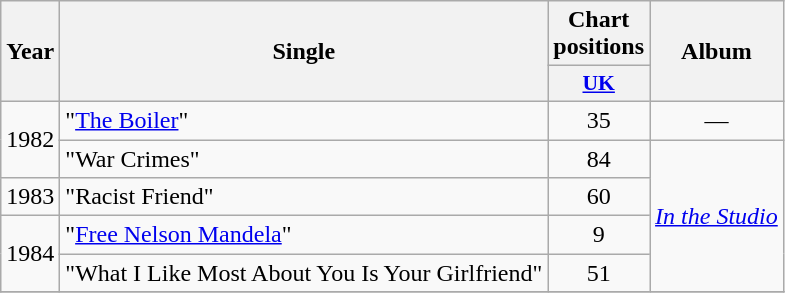<table class="wikitable">
<tr>
<th rowspan="2">Year</th>
<th rowspan="2">Single</th>
<th colspan="1">Chart positions</th>
<th rowspan="2">Album</th>
</tr>
<tr>
<th style="width:3em;font-size:90%"><a href='#'>UK</a><br></th>
</tr>
<tr>
<td rowspan="2">1982</td>
<td>"<a href='#'>The Boiler</a>"</td>
<td align="center">35</td>
<td align="center">—</td>
</tr>
<tr>
<td>"War Crimes"</td>
<td align="center">84</td>
<td rowspan="4"><em><a href='#'>In the Studio</a></em></td>
</tr>
<tr>
<td>1983</td>
<td>"Racist Friend"</td>
<td align="center">60</td>
</tr>
<tr>
<td rowspan="2">1984</td>
<td>"<a href='#'>Free Nelson Mandela</a>"</td>
<td align="center">9</td>
</tr>
<tr>
<td>"What I Like Most About You Is Your Girlfriend"</td>
<td align="center">51</td>
</tr>
<tr>
</tr>
</table>
